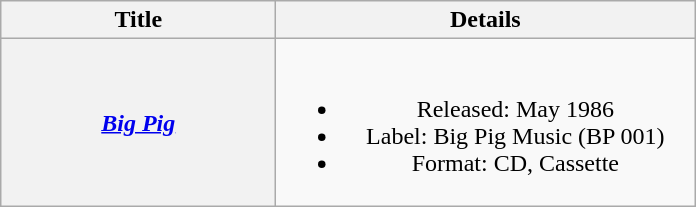<table class="wikitable plainrowheaders" style="text-align:center;" border="1">
<tr>
<th scope="col" style="width:11em;">Title</th>
<th scope="col" style="width:17em;">Details</th>
</tr>
<tr>
<th scope="row"><em><a href='#'>Big Pig</a></em></th>
<td><br><ul><li>Released: May 1986</li><li>Label: Big Pig Music (BP 001)</li><li>Format: CD, Cassette</li></ul></td>
</tr>
</table>
